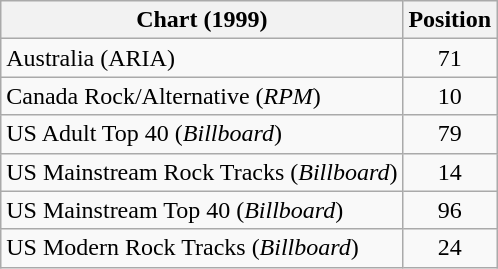<table class="wikitable sortable">
<tr>
<th>Chart (1999)</th>
<th>Position</th>
</tr>
<tr>
<td>Australia (ARIA)</td>
<td align="center">71</td>
</tr>
<tr>
<td>Canada Rock/Alternative (<em>RPM</em>)</td>
<td align="center">10</td>
</tr>
<tr>
<td>US Adult Top 40 (<em>Billboard</em>)</td>
<td align="center">79</td>
</tr>
<tr>
<td>US Mainstream Rock Tracks (<em>Billboard</em>)</td>
<td align="center">14</td>
</tr>
<tr>
<td>US Mainstream Top 40 (<em>Billboard</em>)</td>
<td align="center">96</td>
</tr>
<tr>
<td>US Modern Rock Tracks (<em>Billboard</em>)</td>
<td align="center">24</td>
</tr>
</table>
